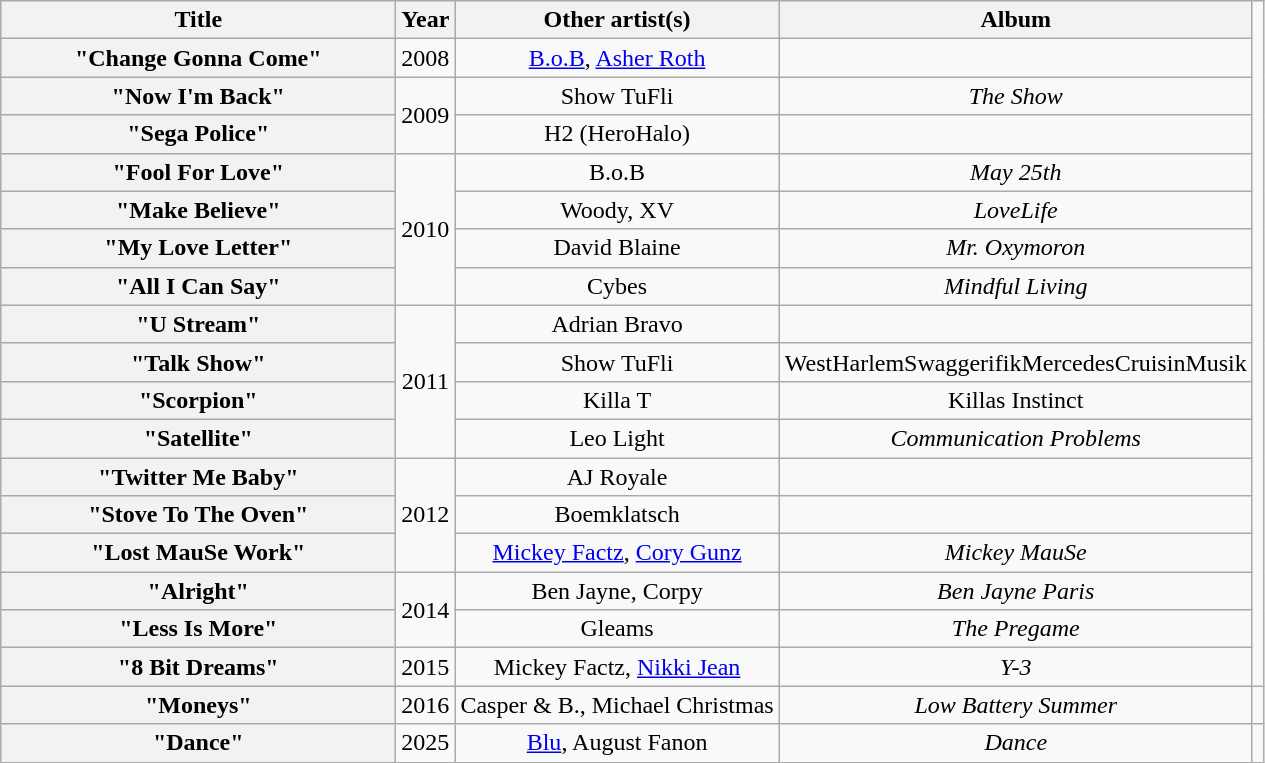<table class="wikitable plainrowheaders" style="text-align:center;">
<tr>
<th scope="col" style="width:16em;">Title</th>
<th scope="col">Year</th>
<th scope="col">Other artist(s)</th>
<th scope="col">Album</th>
</tr>
<tr>
<th scope="row">"Change Gonna Come"</th>
<td>2008</td>
<td><a href='#'>B.o.B</a>, <a href='#'>Asher Roth</a></td>
<td></td>
</tr>
<tr>
<th scope="row">"Now I'm Back"</th>
<td rowspan="2">2009</td>
<td>Show TuFli</td>
<td><em>The Show</em></td>
</tr>
<tr>
<th scope="row">"Sega Police"</th>
<td>H2 (HeroHalo)</td>
<td></td>
</tr>
<tr>
<th scope="row">"Fool For Love"</th>
<td rowspan="4">2010</td>
<td>B.o.B</td>
<td><em>May 25th</em></td>
</tr>
<tr>
<th scope="row">"Make Believe"</th>
<td>Woody, XV</td>
<td><em>LoveLife</em></td>
</tr>
<tr>
<th scope="row">"My Love Letter"</th>
<td>David Blaine</td>
<td><em>Mr. Oxymoron</em></td>
</tr>
<tr>
<th scope="row">"All I Can Say"</th>
<td>Cybes</td>
<td><em>Mindful Living</em></td>
</tr>
<tr>
<th scope="row">"U Stream"</th>
<td rowspan="4">2011</td>
<td>Adrian Bravo</td>
<td></td>
</tr>
<tr>
<th scope="row">"Talk Show"</th>
<td>Show TuFli</td>
<td>WestHarlemSwaggerifikMercedesCruisinMusik</td>
</tr>
<tr>
<th scope="row">"Scorpion"</th>
<td>Killa T</td>
<td>Killas Instinct</td>
</tr>
<tr>
<th scope="row">"Satellite"</th>
<td>Leo Light</td>
<td><em>Communication Problems</em></td>
</tr>
<tr>
<th scope="row">"Twitter Me Baby"</th>
<td rowspan="3">2012</td>
<td>AJ Royale</td>
<td></td>
</tr>
<tr>
<th scope="row">"Stove To The Oven"</th>
<td>Boemklatsch</td>
<td></td>
</tr>
<tr>
<th scope="row">"Lost MauSe Work"</th>
<td><a href='#'>Mickey Factz</a>, <a href='#'>Cory Gunz</a></td>
<td><em>Mickey MauSe</em></td>
</tr>
<tr>
<th scope="row">"Alright"</th>
<td rowspan="2">2014</td>
<td>Ben Jayne, Corpy</td>
<td><em>Ben Jayne Paris</em></td>
</tr>
<tr>
<th scope="row">"Less Is More"</th>
<td>Gleams</td>
<td><em>The Pregame</em></td>
</tr>
<tr>
<th scope="row">"8 Bit Dreams"</th>
<td>2015</td>
<td>Mickey Factz, <a href='#'>Nikki Jean</a></td>
<td><em>Y-3</em></td>
</tr>
<tr>
<th scope="row">"Moneys"</th>
<td>2016</td>
<td>Casper & B., Michael Christmas</td>
<td><em>Low Battery Summer</em></td>
<td></td>
</tr>
<tr>
<th scope="row">"Dance"</th>
<td>2025</td>
<td><a href='#'>Blu</a>, August Fanon</td>
<td><em>Dance</em></td>
</tr>
</table>
